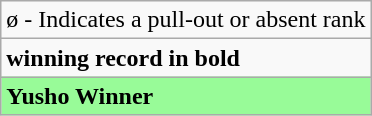<table class="wikitable">
<tr>
<td>ø - Indicates a pull-out or absent rank</td>
</tr>
<tr>
<td><strong>winning record in bold</strong></td>
</tr>
<tr>
<td style="background: PaleGreen;"><strong>Yusho Winner</strong></td>
</tr>
</table>
